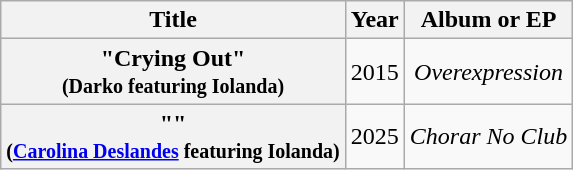<table class="wikitable plainrowheaders" style="text-align:center;">
<tr>
<th scope="col">Title</th>
<th scope="col">Year</th>
<th scope="col">Album or EP</th>
</tr>
<tr>
<th scope="row">"Crying Out"<br><small>(Darko featuring Iolanda)</small></th>
<td>2015</td>
<td><em>Overexpression</em></td>
</tr>
<tr>
<th scope="row">""<br><small>(<a href='#'>Carolina Deslandes</a> featuring Iolanda)</small></th>
<td>2025</td>
<td><em>Chorar No Club</em></td>
</tr>
</table>
